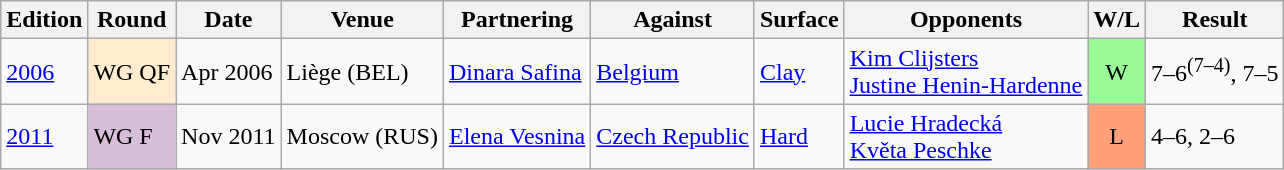<table class="wikitable sortable">
<tr>
<th>Edition</th>
<th>Round</th>
<th>Date</th>
<th>Venue</th>
<th>Partnering</th>
<th>Against</th>
<th>Surface</th>
<th>Opponents</th>
<th>W/L</th>
<th>Result</th>
</tr>
<tr>
<td><a href='#'>2006</a></td>
<td bgcolor=#ffebcd>WG QF</td>
<td>Apr 2006</td>
<td>Liège (BEL)</td>
<td><a href='#'>Dinara Safina</a></td>
<td> <a href='#'>Belgium</a></td>
<td><a href='#'>Clay</a></td>
<td><a href='#'>Kim Clijsters</a><br> <a href='#'>Justine Henin-Hardenne</a></td>
<td style="text-align:center; background:#98fb98;">W</td>
<td>7–6<sup>(7–4)</sup>, 7–5</td>
</tr>
<tr>
<td><a href='#'>2011</a></td>
<td bgcolor=thistle>WG F</td>
<td>Nov 2011</td>
<td>Moscow (RUS)</td>
<td><a href='#'>Elena Vesnina</a></td>
<td> <a href='#'>Czech Republic</a></td>
<td><a href='#'>Hard</a></td>
<td><a href='#'>Lucie Hradecká</a><br> <a href='#'>Květa Peschke</a></td>
<td style="text-align:center; background:#ffa07a;">L</td>
<td>4–6, 2–6</td>
</tr>
</table>
